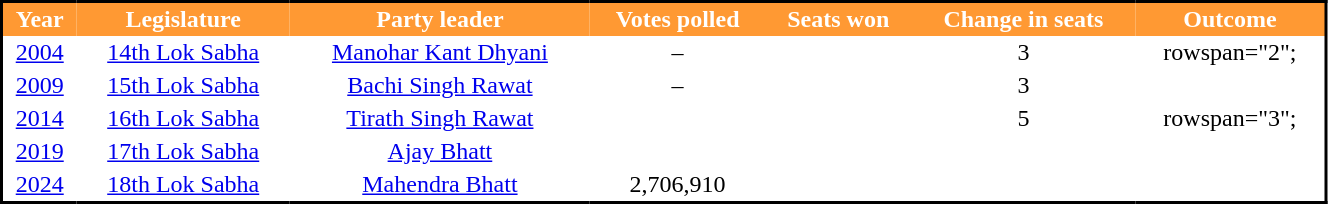<table class="sortable" cellspacing="0" cellpadding="2" style="border-collapse: collapse; border: 2px #000000 solid; font-size: x-big; width:70%; border:1">
<tr style="background-color:#FF9933; color:white">
<th>Year</th>
<th>Legislature</th>
<th>Party leader</th>
<th>Votes polled</th>
<th>Seats won</th>
<th>Change in seats</th>
<th>Outcome</th>
</tr>
<tr style="text-align:center;">
<td><a href='#'>2004</a></td>
<td><a href='#'>14th Lok Sabha</a></td>
<td><a href='#'>Manohar Kant Dhyani</a></td>
<td>–</td>
<td></td>
<td> 3</td>
<td>rowspan="2"; </td>
</tr>
<tr style="text-align:center;">
<td><a href='#'>2009</a></td>
<td><a href='#'>15th Lok Sabha</a></td>
<td><a href='#'>Bachi Singh Rawat</a></td>
<td>–</td>
<td></td>
<td> 3</td>
</tr>
<tr style="text-align:center;">
<td><a href='#'>2014</a></td>
<td><a href='#'>16th Lok Sabha</a></td>
<td><a href='#'>Tirath Singh Rawat</a></td>
<td></td>
<td></td>
<td> 5</td>
<td>rowspan="3"; </td>
</tr>
<tr style="text-align:center;">
<td><a href='#'>2019</a></td>
<td><a href='#'>17th Lok Sabha</a></td>
<td><a href='#'>Ajay Bhatt</a></td>
<td></td>
<td></td>
<td></td>
</tr>
<tr style="text-align:center;">
<td><a href='#'>2024</a></td>
<td><a href='#'>18th Lok Sabha</a></td>
<td><a href='#'>Mahendra Bhatt</a></td>
<td>2,706,910</td>
<td></td>
<td></td>
</tr>
</table>
